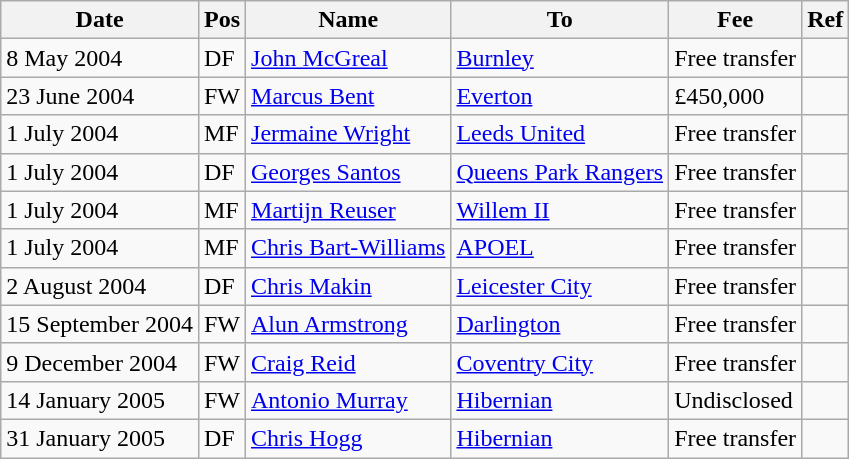<table class="wikitable">
<tr>
<th>Date</th>
<th>Pos</th>
<th>Name</th>
<th>To</th>
<th>Fee</th>
<th>Ref</th>
</tr>
<tr>
<td>8 May 2004</td>
<td>DF</td>
<td> <a href='#'>John McGreal</a></td>
<td> <a href='#'>Burnley</a></td>
<td>Free transfer</td>
<td></td>
</tr>
<tr>
<td>23 June 2004</td>
<td>FW</td>
<td> <a href='#'>Marcus Bent</a></td>
<td> <a href='#'>Everton</a></td>
<td>£450,000</td>
<td></td>
</tr>
<tr>
<td>1 July 2004</td>
<td>MF</td>
<td> <a href='#'>Jermaine Wright</a></td>
<td> <a href='#'>Leeds United</a></td>
<td>Free transfer</td>
<td></td>
</tr>
<tr>
<td>1 July 2004</td>
<td>DF</td>
<td> <a href='#'>Georges Santos</a></td>
<td> <a href='#'>Queens Park Rangers</a></td>
<td>Free transfer</td>
<td></td>
</tr>
<tr>
<td>1 July 2004</td>
<td>MF</td>
<td> <a href='#'>Martijn Reuser</a></td>
<td> <a href='#'>Willem II</a></td>
<td>Free transfer</td>
<td></td>
</tr>
<tr>
<td>1 July 2004</td>
<td>MF</td>
<td> <a href='#'>Chris Bart-Williams</a></td>
<td> <a href='#'>APOEL</a></td>
<td>Free transfer</td>
<td></td>
</tr>
<tr>
<td>2 August 2004</td>
<td>DF</td>
<td> <a href='#'>Chris Makin</a></td>
<td> <a href='#'>Leicester City</a></td>
<td>Free transfer</td>
<td></td>
</tr>
<tr>
<td>15 September 2004</td>
<td>FW</td>
<td> <a href='#'>Alun Armstrong</a></td>
<td> <a href='#'>Darlington</a></td>
<td>Free transfer</td>
<td></td>
</tr>
<tr>
<td>9 December 2004</td>
<td>FW</td>
<td> <a href='#'>Craig Reid</a></td>
<td> <a href='#'>Coventry City</a></td>
<td>Free transfer</td>
<td></td>
</tr>
<tr>
<td>14 January 2005</td>
<td>FW</td>
<td> <a href='#'>Antonio Murray</a></td>
<td> <a href='#'>Hibernian</a></td>
<td>Undisclosed</td>
<td></td>
</tr>
<tr>
<td>31 January 2005</td>
<td>DF</td>
<td> <a href='#'>Chris Hogg</a></td>
<td> <a href='#'>Hibernian</a></td>
<td>Free transfer</td>
<td></td>
</tr>
</table>
